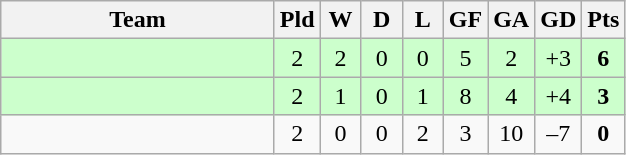<table class=wikitable style="text-align:center">
<tr>
<th width=175>Team</th>
<th width=20>Pld</th>
<th width=20>W</th>
<th width=20>D</th>
<th width=20>L</th>
<th width=20>GF</th>
<th width=20>GA</th>
<th width=20>GD</th>
<th width=20>Pts</th>
</tr>
<tr style="background:#ccffcc">
<td style="text-align:left"></td>
<td>2</td>
<td>2</td>
<td>0</td>
<td>0</td>
<td>5</td>
<td>2</td>
<td>+3</td>
<td><strong>6</strong></td>
</tr>
<tr style="background:#ccffcc">
<td style="text-align:left"></td>
<td>2</td>
<td>1</td>
<td>0</td>
<td>1</td>
<td>8</td>
<td>4</td>
<td>+4</td>
<td><strong>3</strong></td>
</tr>
<tr>
<td style="text-align:left"></td>
<td>2</td>
<td>0</td>
<td>0</td>
<td>2</td>
<td>3</td>
<td>10</td>
<td>–7</td>
<td><strong>0</strong></td>
</tr>
</table>
